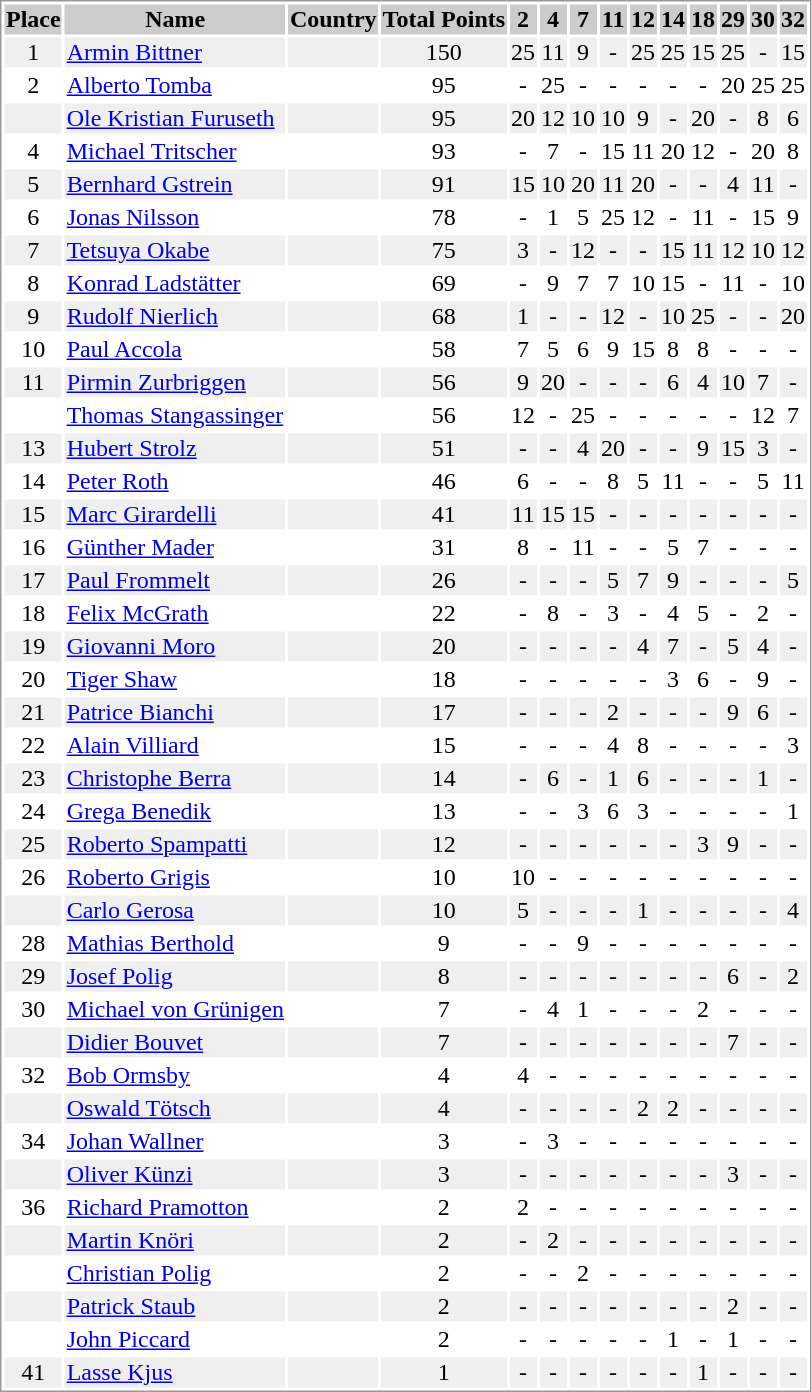<table border="0" style="border: 1px solid #999; background-color:#FFFFFF; text-align:center">
<tr align="center" bgcolor="#CCCCCC">
<th>Place</th>
<th>Name</th>
<th>Country</th>
<th>Total Points</th>
<th>2</th>
<th>4</th>
<th>7</th>
<th>11</th>
<th>12</th>
<th>14</th>
<th>18</th>
<th>29</th>
<th>30</th>
<th>32</th>
</tr>
<tr bgcolor="#EFEFEF">
<td>1</td>
<td align="left"><a href='#'>Armin Bittner</a></td>
<td align="left"></td>
<td>150</td>
<td>25</td>
<td>11</td>
<td>9</td>
<td>-</td>
<td>25</td>
<td>25</td>
<td>15</td>
<td>25</td>
<td>-</td>
<td>15</td>
</tr>
<tr>
<td>2</td>
<td align="left"><a href='#'>Alberto Tomba</a></td>
<td align="left"></td>
<td>95</td>
<td>-</td>
<td>25</td>
<td>-</td>
<td>-</td>
<td>-</td>
<td>-</td>
<td>-</td>
<td>20</td>
<td>25</td>
<td>25</td>
</tr>
<tr bgcolor="#EFEFEF">
<td></td>
<td align="left"><a href='#'>Ole Kristian Furuseth</a></td>
<td align="left"></td>
<td>95</td>
<td>20</td>
<td>12</td>
<td>10</td>
<td>10</td>
<td>9</td>
<td>-</td>
<td>20</td>
<td>-</td>
<td>8</td>
<td>6</td>
</tr>
<tr>
<td>4</td>
<td align="left"><a href='#'>Michael Tritscher</a></td>
<td align="left"></td>
<td>93</td>
<td>-</td>
<td>7</td>
<td>-</td>
<td>15</td>
<td>11</td>
<td>20</td>
<td>12</td>
<td>-</td>
<td>20</td>
<td>8</td>
</tr>
<tr bgcolor="#EFEFEF">
<td>5</td>
<td align="left"><a href='#'>Bernhard Gstrein</a></td>
<td align="left"></td>
<td>91</td>
<td>15</td>
<td>10</td>
<td>20</td>
<td>11</td>
<td>20</td>
<td>-</td>
<td>-</td>
<td>4</td>
<td>11</td>
<td>-</td>
</tr>
<tr>
<td>6</td>
<td align="left"><a href='#'>Jonas Nilsson</a></td>
<td align="left"></td>
<td>78</td>
<td>-</td>
<td>1</td>
<td>5</td>
<td>25</td>
<td>12</td>
<td>-</td>
<td>11</td>
<td>-</td>
<td>15</td>
<td>9</td>
</tr>
<tr bgcolor="#EFEFEF">
<td>7</td>
<td align="left"><a href='#'>Tetsuya Okabe</a></td>
<td align="left"></td>
<td>75</td>
<td>3</td>
<td>-</td>
<td>12</td>
<td>-</td>
<td>-</td>
<td>15</td>
<td>11</td>
<td>12</td>
<td>10</td>
<td>12</td>
</tr>
<tr>
<td>8</td>
<td align="left"><a href='#'>Konrad Ladstätter</a></td>
<td align="left"></td>
<td>69</td>
<td>-</td>
<td>9</td>
<td>7</td>
<td>7</td>
<td>10</td>
<td>15</td>
<td>-</td>
<td>11</td>
<td>-</td>
<td>10</td>
</tr>
<tr bgcolor="#EFEFEF">
<td>9</td>
<td align="left"><a href='#'>Rudolf Nierlich</a></td>
<td align="left"></td>
<td>68</td>
<td>1</td>
<td>-</td>
<td>-</td>
<td>12</td>
<td>-</td>
<td>10</td>
<td>25</td>
<td>-</td>
<td>-</td>
<td>20</td>
</tr>
<tr>
<td>10</td>
<td align="left"><a href='#'>Paul Accola</a></td>
<td align="left"></td>
<td>58</td>
<td>7</td>
<td>5</td>
<td>6</td>
<td>9</td>
<td>15</td>
<td>8</td>
<td>8</td>
<td>-</td>
<td>-</td>
<td>-</td>
</tr>
<tr bgcolor="#EFEFEF">
<td>11</td>
<td align="left"><a href='#'>Pirmin Zurbriggen</a></td>
<td align="left"></td>
<td>56</td>
<td>9</td>
<td>20</td>
<td>-</td>
<td>-</td>
<td>-</td>
<td>6</td>
<td>4</td>
<td>10</td>
<td>7</td>
<td>-</td>
</tr>
<tr>
<td></td>
<td align="left"><a href='#'>Thomas Stangassinger</a></td>
<td align="left"></td>
<td>56</td>
<td>12</td>
<td>-</td>
<td>25</td>
<td>-</td>
<td>-</td>
<td>-</td>
<td>-</td>
<td>-</td>
<td>12</td>
<td>7</td>
</tr>
<tr bgcolor="#EFEFEF">
<td>13</td>
<td align="left"><a href='#'>Hubert Strolz</a></td>
<td align="left"></td>
<td>51</td>
<td>-</td>
<td>-</td>
<td>4</td>
<td>20</td>
<td>-</td>
<td>-</td>
<td>9</td>
<td>15</td>
<td>3</td>
<td>-</td>
</tr>
<tr>
<td>14</td>
<td align="left"><a href='#'>Peter Roth</a></td>
<td align="left"></td>
<td>46</td>
<td>6</td>
<td>-</td>
<td>-</td>
<td>8</td>
<td>5</td>
<td>11</td>
<td>-</td>
<td>-</td>
<td>5</td>
<td>11</td>
</tr>
<tr bgcolor="#EFEFEF">
<td>15</td>
<td align="left"><a href='#'>Marc Girardelli</a></td>
<td align="left"></td>
<td>41</td>
<td>11</td>
<td>15</td>
<td>15</td>
<td>-</td>
<td>-</td>
<td>-</td>
<td>-</td>
<td>-</td>
<td>-</td>
<td>-</td>
</tr>
<tr>
<td>16</td>
<td align="left"><a href='#'>Günther Mader</a></td>
<td align="left"></td>
<td>31</td>
<td>8</td>
<td>-</td>
<td>11</td>
<td>-</td>
<td>-</td>
<td>5</td>
<td>7</td>
<td>-</td>
<td>-</td>
<td>-</td>
</tr>
<tr bgcolor="#EFEFEF">
<td>17</td>
<td align="left"><a href='#'>Paul Frommelt</a></td>
<td align="left"></td>
<td>26</td>
<td>-</td>
<td>-</td>
<td>-</td>
<td>5</td>
<td>7</td>
<td>9</td>
<td>-</td>
<td>-</td>
<td>-</td>
<td>5</td>
</tr>
<tr>
<td>18</td>
<td align="left"><a href='#'>Felix McGrath</a></td>
<td align="left"></td>
<td>22</td>
<td>-</td>
<td>8</td>
<td>-</td>
<td>3</td>
<td>-</td>
<td>4</td>
<td>5</td>
<td>-</td>
<td>2</td>
<td>-</td>
</tr>
<tr bgcolor="#EFEFEF">
<td>19</td>
<td align="left"><a href='#'>Giovanni Moro</a></td>
<td align="left"></td>
<td>20</td>
<td>-</td>
<td>-</td>
<td>-</td>
<td>-</td>
<td>4</td>
<td>7</td>
<td>-</td>
<td>5</td>
<td>4</td>
<td>-</td>
</tr>
<tr>
<td>20</td>
<td align="left"><a href='#'>Tiger Shaw</a></td>
<td align="left"></td>
<td>18</td>
<td>-</td>
<td>-</td>
<td>-</td>
<td>-</td>
<td>-</td>
<td>3</td>
<td>6</td>
<td>-</td>
<td>9</td>
<td>-</td>
</tr>
<tr bgcolor="#EFEFEF">
<td>21</td>
<td align="left"><a href='#'>Patrice Bianchi</a></td>
<td align="left"></td>
<td>17</td>
<td>-</td>
<td>-</td>
<td>-</td>
<td>2</td>
<td>-</td>
<td>-</td>
<td>-</td>
<td>9</td>
<td>6</td>
<td>-</td>
</tr>
<tr>
<td>22</td>
<td align="left"><a href='#'>Alain Villiard</a></td>
<td align="left"></td>
<td>15</td>
<td>-</td>
<td>-</td>
<td>-</td>
<td>4</td>
<td>8</td>
<td>-</td>
<td>-</td>
<td>-</td>
<td>-</td>
<td>3</td>
</tr>
<tr bgcolor="#EFEFEF">
<td>23</td>
<td align="left"><a href='#'>Christophe Berra</a></td>
<td align="left"></td>
<td>14</td>
<td>-</td>
<td>6</td>
<td>-</td>
<td>1</td>
<td>6</td>
<td>-</td>
<td>-</td>
<td>-</td>
<td>1</td>
<td>-</td>
</tr>
<tr>
<td>24</td>
<td align="left"><a href='#'>Grega Benedik</a></td>
<td align="left"></td>
<td>13</td>
<td>-</td>
<td>-</td>
<td>3</td>
<td>6</td>
<td>3</td>
<td>-</td>
<td>-</td>
<td>-</td>
<td>-</td>
<td>1</td>
</tr>
<tr bgcolor="#EFEFEF">
<td>25</td>
<td align="left"><a href='#'>Roberto Spampatti</a></td>
<td align="left"></td>
<td>12</td>
<td>-</td>
<td>-</td>
<td>-</td>
<td>-</td>
<td>-</td>
<td>-</td>
<td>3</td>
<td>9</td>
<td>-</td>
<td>-</td>
</tr>
<tr>
<td>26</td>
<td align="left"><a href='#'>Roberto Grigis</a></td>
<td align="left"></td>
<td>10</td>
<td>10</td>
<td>-</td>
<td>-</td>
<td>-</td>
<td>-</td>
<td>-</td>
<td>-</td>
<td>-</td>
<td>-</td>
<td>-</td>
</tr>
<tr bgcolor="#EFEFEF">
<td></td>
<td align="left"><a href='#'>Carlo Gerosa</a></td>
<td align="left"></td>
<td>10</td>
<td>5</td>
<td>-</td>
<td>-</td>
<td>-</td>
<td>1</td>
<td>-</td>
<td>-</td>
<td>-</td>
<td>-</td>
<td>4</td>
</tr>
<tr>
<td>28</td>
<td align="left"><a href='#'>Mathias Berthold</a></td>
<td align="left"></td>
<td>9</td>
<td>-</td>
<td>-</td>
<td>9</td>
<td>-</td>
<td>-</td>
<td>-</td>
<td>-</td>
<td>-</td>
<td>-</td>
<td>-</td>
</tr>
<tr bgcolor="#EFEFEF">
<td>29</td>
<td align="left"><a href='#'>Josef Polig</a></td>
<td align="left"></td>
<td>8</td>
<td>-</td>
<td>-</td>
<td>-</td>
<td>-</td>
<td>-</td>
<td>-</td>
<td>-</td>
<td>6</td>
<td>-</td>
<td>2</td>
</tr>
<tr>
<td>30</td>
<td align="left"><a href='#'>Michael von Grünigen</a></td>
<td align="left"></td>
<td>7</td>
<td>-</td>
<td>4</td>
<td>1</td>
<td>-</td>
<td>-</td>
<td>-</td>
<td>2</td>
<td>-</td>
<td>-</td>
<td>-</td>
</tr>
<tr bgcolor="#EFEFEF">
<td></td>
<td align="left"><a href='#'>Didier Bouvet</a></td>
<td align="left"></td>
<td>7</td>
<td>-</td>
<td>-</td>
<td>-</td>
<td>-</td>
<td>-</td>
<td>-</td>
<td>-</td>
<td>7</td>
<td>-</td>
<td>-</td>
</tr>
<tr>
<td>32</td>
<td align="left"><a href='#'>Bob Ormsby</a></td>
<td align="left"></td>
<td>4</td>
<td>4</td>
<td>-</td>
<td>-</td>
<td>-</td>
<td>-</td>
<td>-</td>
<td>-</td>
<td>-</td>
<td>-</td>
<td>-</td>
</tr>
<tr bgcolor="#EFEFEF">
<td></td>
<td align="left"><a href='#'>Oswald Tötsch</a></td>
<td align="left"></td>
<td>4</td>
<td>-</td>
<td>-</td>
<td>-</td>
<td>-</td>
<td>2</td>
<td>2</td>
<td>-</td>
<td>-</td>
<td>-</td>
<td>-</td>
</tr>
<tr>
<td>34</td>
<td align="left"><a href='#'>Johan Wallner</a></td>
<td align="left"></td>
<td>3</td>
<td>-</td>
<td>3</td>
<td>-</td>
<td>-</td>
<td>-</td>
<td>-</td>
<td>-</td>
<td>-</td>
<td>-</td>
<td>-</td>
</tr>
<tr bgcolor="#EFEFEF">
<td></td>
<td align="left"><a href='#'>Oliver Künzi</a></td>
<td align="left"></td>
<td>3</td>
<td>-</td>
<td>-</td>
<td>-</td>
<td>-</td>
<td>-</td>
<td>-</td>
<td>-</td>
<td>3</td>
<td>-</td>
<td>-</td>
</tr>
<tr>
<td>36</td>
<td align="left"><a href='#'>Richard Pramotton</a></td>
<td align="left"></td>
<td>2</td>
<td>2</td>
<td>-</td>
<td>-</td>
<td>-</td>
<td>-</td>
<td>-</td>
<td>-</td>
<td>-</td>
<td>-</td>
<td>-</td>
</tr>
<tr bgcolor="#EFEFEF">
<td></td>
<td align="left"><a href='#'>Martin Knöri</a></td>
<td align="left"></td>
<td>2</td>
<td>-</td>
<td>2</td>
<td>-</td>
<td>-</td>
<td>-</td>
<td>-</td>
<td>-</td>
<td>-</td>
<td>-</td>
<td>-</td>
</tr>
<tr>
<td></td>
<td align="left"><a href='#'>Christian Polig</a></td>
<td align="left"></td>
<td>2</td>
<td>-</td>
<td>-</td>
<td>2</td>
<td>-</td>
<td>-</td>
<td>-</td>
<td>-</td>
<td>-</td>
<td>-</td>
<td>-</td>
</tr>
<tr bgcolor="#EFEFEF">
<td></td>
<td align="left"><a href='#'>Patrick Staub</a></td>
<td align="left"></td>
<td>2</td>
<td>-</td>
<td>-</td>
<td>-</td>
<td>-</td>
<td>-</td>
<td>-</td>
<td>-</td>
<td>2</td>
<td>-</td>
<td>-</td>
</tr>
<tr>
<td></td>
<td align="left"><a href='#'>John Piccard</a></td>
<td align="left"></td>
<td>2</td>
<td>-</td>
<td>-</td>
<td>-</td>
<td>-</td>
<td>-</td>
<td>1</td>
<td>-</td>
<td>1</td>
<td>-</td>
<td>-</td>
</tr>
<tr bgcolor="#EFEFEF">
<td>41</td>
<td align="left"><a href='#'>Lasse Kjus</a></td>
<td align="left"></td>
<td>1</td>
<td>-</td>
<td>-</td>
<td>-</td>
<td>-</td>
<td>-</td>
<td>-</td>
<td>1</td>
<td>-</td>
<td>-</td>
<td>-</td>
</tr>
</table>
